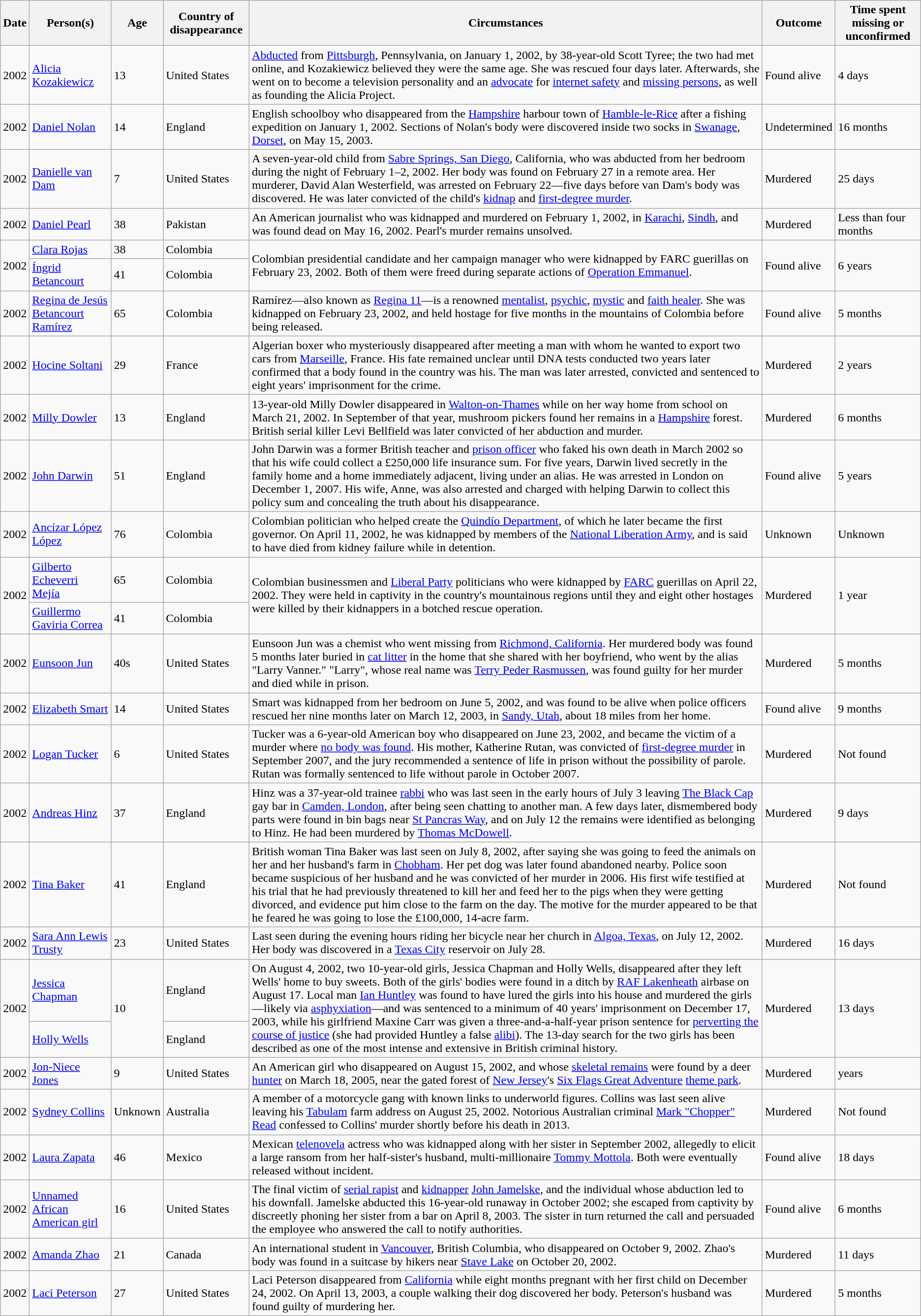<table class="wikitable sortable zebra">
<tr>
<th data-sort-type="isoDate">Date</th>
<th data-sort-type="text">Person(s)</th>
<th data-sort-type="text">Age</th>
<th>Country of disappearance</th>
<th class="unsortable">Circumstances</th>
<th data-sort-type="text">Outcome</th>
<th>Time spent missing or unconfirmed</th>
</tr>
<tr>
<td data-sort-value="2002-01-01">2002</td>
<td><a href='#'>Alicia Kozakiewicz</a></td>
<td data-sort-value="013">13</td>
<td>United States</td>
<td><a href='#'>Abducted</a> from <a href='#'>Pittsburgh</a>, Pennsylvania, on January 1, 2002, by 38-year-old Scott Tyree; the two had met online, and Kozakiewicz believed they were the same age. She was rescued four days later. Afterwards, she went on to become a television personality and an <a href='#'>advocate</a> for <a href='#'>internet safety</a> and <a href='#'>missing persons</a>, as well as founding the Alicia Project.</td>
<td>Found alive</td>
<td>4 days</td>
</tr>
<tr>
<td data-sort-value="2002-01-01">2002</td>
<td><a href='#'>Daniel Nolan</a></td>
<td data-sort-value="014">14</td>
<td>England</td>
<td>English schoolboy who disappeared from the <a href='#'>Hampshire</a> harbour town of <a href='#'>Hamble-le-Rice</a> after a fishing expedition on January 1, 2002. Sections of Nolan's body were discovered inside two socks in <a href='#'>Swanage</a>, <a href='#'>Dorset</a>, on May 15, 2003.</td>
<td>Undetermined</td>
<td>16 months</td>
</tr>
<tr>
<td data-sort-value="2002-02-02">2002</td>
<td><a href='#'>Danielle van Dam</a></td>
<td data-sort-value="7">7</td>
<td>United States</td>
<td>A seven-year-old child from <a href='#'>Sabre Springs, San Diego</a>, California, who was abducted from her bedroom during the night of February 1–2, 2002. Her body was found on February 27 in a remote area. Her murderer, David Alan Westerfield, was arrested on February 22—five days before van Dam's body was discovered. He was later convicted of the child's <a href='#'>kidnap</a> and <a href='#'>first-degree murder</a>.</td>
<td>Murdered</td>
<td>25 days</td>
</tr>
<tr>
<td>2002</td>
<td><a href='#'>Daniel Pearl</a></td>
<td>38</td>
<td>Pakistan</td>
<td>An American journalist who was kidnapped and murdered on February 1, 2002, in <a href='#'>Karachi</a>, <a href='#'>Sindh</a>, and was found dead on May 16, 2002. Pearl's murder remains unsolved.</td>
<td>Murdered</td>
<td>Less than four months</td>
</tr>
<tr>
<td rowspan="2">2002</td>
<td><a href='#'>Clara Rojas</a></td>
<td>38</td>
<td>Colombia</td>
<td rowspan="2">Colombian presidential candidate and her campaign manager who were kidnapped by FARC guerillas on February 23, 2002. Both of them were freed during separate actions of <a href='#'>Operation Emmanuel</a>.</td>
<td rowspan="2">Found alive</td>
<td rowspan="2">6 years</td>
</tr>
<tr>
<td><a href='#'>Íngrid Betancourt</a></td>
<td>41</td>
<td>Colombia</td>
</tr>
<tr>
<td>2002</td>
<td><a href='#'>Regina de Jesús Betancourt Ramírez</a></td>
<td>65</td>
<td>Colombia</td>
<td>Ramírez—also known as <a href='#'>Regina 11</a>—is a renowned <a href='#'>mentalist</a>, <a href='#'>psychic</a>, <a href='#'>mystic</a> and <a href='#'>faith healer</a>. She was kidnapped on February 23, 2002, and held hostage for five months in the mountains of Colombia before being released.</td>
<td>Found alive</td>
<td>5 months</td>
</tr>
<tr>
<td>2002</td>
<td><a href='#'>Hocine Soltani</a></td>
<td>29</td>
<td>France</td>
<td>Algerian boxer who mysteriously disappeared after meeting a man with whom he wanted to export two cars from <a href='#'>Marseille</a>, France. His fate remained unclear until DNA tests conducted two years later confirmed that a body found in the country was his. The man was later arrested, convicted and sentenced to eight years' imprisonment for the crime.</td>
<td>Murdered</td>
<td>2 years</td>
</tr>
<tr>
<td>2002</td>
<td><a href='#'>Milly Dowler</a></td>
<td>13</td>
<td>England</td>
<td>13-year-old Milly Dowler disappeared in <a href='#'>Walton-on-Thames</a> while on her way home from school on March 21, 2002. In September of that year, mushroom pickers found her remains in a <a href='#'>Hampshire</a> forest. British serial killer Levi Bellfield was later convicted of her abduction and murder.</td>
<td>Murdered</td>
<td>6 months</td>
</tr>
<tr>
<td>2002</td>
<td><a href='#'>John Darwin</a></td>
<td>51</td>
<td>England</td>
<td>John Darwin was a former British teacher and <a href='#'>prison officer</a> who faked his own death in March 2002 so that his wife could collect a £250,000 life insurance sum. For five years, Darwin lived secretly in the family home and a home immediately adjacent, living under an alias. He was arrested in London on December 1, 2007. His wife, Anne, was also arrested and charged with helping Darwin to collect this policy sum and concealing the truth about his disappearance.</td>
<td>Found alive</td>
<td>5 years</td>
</tr>
<tr>
<td>2002</td>
<td><a href='#'>Ancízar López López</a></td>
<td>76</td>
<td>Colombia</td>
<td>Colombian politician who helped create the <a href='#'>Quindío Department</a>, of which he later became the first governor. On April 11, 2002, he was kidnapped by members of the <a href='#'>National Liberation Army</a>, and is said to have died from kidney failure while in detention.</td>
<td>Unknown</td>
<td>Unknown</td>
</tr>
<tr>
<td rowspan="2">2002</td>
<td><a href='#'>Gilberto Echeverri Mejía</a></td>
<td>65</td>
<td>Colombia</td>
<td rowspan="2">Colombian businessmen and <a href='#'>Liberal Party</a> politicians who were kidnapped by <a href='#'>FARC</a> guerillas on April 22, 2002. They were held in captivity in the country's mountainous regions until they and eight other hostages were killed by their kidnappers in a botched rescue operation.</td>
<td rowspan="2">Murdered</td>
<td rowspan="2">1 year</td>
</tr>
<tr>
<td><a href='#'>Guillermo Gaviria Correa</a></td>
<td>41</td>
<td>Colombia</td>
</tr>
<tr>
<td>2002</td>
<td><a href='#'>Eunsoon Jun</a></td>
<td>40s</td>
<td>United States</td>
<td>Eunsoon Jun was a chemist who went missing from <a href='#'>Richmond, California</a>. Her murdered body was found 5 months later buried in <a href='#'>cat litter</a> in the home that she shared with her boyfriend, who went by the alias "Larry Vanner." "Larry", whose real name was <a href='#'>Terry Peder Rasmussen</a>, was found guilty for her murder and died while in prison.</td>
<td>Murdered</td>
<td>5 months</td>
</tr>
<tr>
<td data-sort-value="2002-06-05">2002</td>
<td><a href='#'>Elizabeth Smart</a></td>
<td data-sort-value="014">14</td>
<td>United States</td>
<td>Smart was kidnapped from her bedroom on June 5, 2002, and was found to be alive when police officers rescued her nine months later on March 12, 2003, in <a href='#'>Sandy, Utah</a>, about 18 miles from her home.</td>
<td>Found alive</td>
<td>9 months</td>
</tr>
<tr>
<td>2002</td>
<td><a href='#'>Logan Tucker</a></td>
<td>6</td>
<td>United States</td>
<td>Tucker was a 6-year-old American boy who disappeared on June 23, 2002, and became the victim of a murder where <a href='#'>no body was found</a>. His mother, Katherine Rutan, was convicted of <a href='#'>first-degree murder</a> in September 2007, and the jury recommended a sentence of life in prison without the possibility of parole. Rutan was formally sentenced to life without parole in October 2007.</td>
<td>Murdered</td>
<td>Not found</td>
</tr>
<tr>
<td>2002</td>
<td><a href='#'>Andreas Hinz</a></td>
<td>37</td>
<td>England</td>
<td>Hinz was a 37-year-old trainee <a href='#'>rabbi</a> who was last seen in the early hours of July 3 leaving <a href='#'>The Black Cap</a> gay bar in <a href='#'>Camden, London</a>, after being seen chatting to another man. A few days later, dismembered body parts were found in bin bags near <a href='#'>St Pancras Way</a>, and on July 12 the remains were identified as belonging to Hinz. He had been murdered by <a href='#'>Thomas McDowell</a>.</td>
<td>Murdered</td>
<td>9 days</td>
</tr>
<tr>
<td>2002</td>
<td><a href='#'>Tina Baker</a></td>
<td>41</td>
<td>England</td>
<td>British woman Tina Baker was last seen on July 8, 2002, after saying she was going to feed the animals on her and her husband's farm in <a href='#'>Chobham</a>. Her pet dog was later found abandoned nearby. Police soon became suspicious of her husband and he was convicted of her murder in 2006. His first wife testified at his trial that he had previously threatened to kill her and feed her to the pigs when they were getting divorced, and evidence put him close to the farm on the day. The motive for the murder appeared to be that he feared he was going to lose the £100,000, 14-acre farm.</td>
<td>Murdered</td>
<td>Not found</td>
</tr>
<tr>
<td>2002</td>
<td><a href='#'>Sara Ann Lewis Trusty</a></td>
<td>23</td>
<td>United States</td>
<td>Last seen during the evening hours riding her bicycle near her church in <a href='#'>Algoa, Texas</a>, on July 12, 2002. Her body was discovered in a <a href='#'>Texas City</a> reservoir on July 28.</td>
<td>Murdered</td>
<td>16 days</td>
</tr>
<tr>
<td rowspan="2" data-sort-value="2002-08-04">2002</td>
<td><a href='#'>Jessica Chapman</a></td>
<td rowspan="2" data-sort-value="025">10</td>
<td>England</td>
<td rowspan="2">On August 4, 2002, two 10-year-old girls, Jessica Chapman and Holly Wells, disappeared after they left Wells' home to buy sweets. Both of the girls' bodies were found in a ditch by <a href='#'>RAF Lakenheath</a> airbase on August 17. Local man <a href='#'>Ian Huntley</a> was found to have lured the girls into his house and murdered the girls—likely via <a href='#'>asphyxiation</a>—and was sentenced to a minimum of 40 years' imprisonment on December 17, 2003, while his girlfriend Maxine Carr was given a three-and-a-half-year prison sentence for <a href='#'>perverting the course of justice</a> (she had provided Huntley a false <a href='#'>alibi</a>). The 13-day search for the two girls has been described as one of the most intense and extensive in British criminal history.</td>
<td rowspan="2">Murdered</td>
<td rowspan="2">13 days</td>
</tr>
<tr>
<td><a href='#'>Holly Wells</a></td>
<td>England</td>
</tr>
<tr>
<td data-sort-value="2002-08-15">2002</td>
<td><a href='#'>Jon-Niece Jones</a></td>
<td data-sort-value="009">9</td>
<td>United States</td>
<td>An American girl who disappeared on August 15, 2002, and whose <a href='#'>skeletal remains</a> were found by a deer <a href='#'>hunter</a> on March 18, 2005, near the gated forest of <a href='#'>New Jersey</a>'s <a href='#'>Six Flags Great Adventure</a> <a href='#'>theme park</a>.</td>
<td>Murdered</td>
<td> years</td>
</tr>
<tr>
<td data-sort-value="2002-08-25">2002</td>
<td><a href='#'>Sydney Collins</a></td>
<td>Unknown</td>
<td>Australia</td>
<td>A member of a motorcycle gang with known links to underworld figures. Collins was last seen alive leaving his <a href='#'>Tabulam</a> farm address on August 25, 2002. Notorious Australian criminal <a href='#'>Mark "Chopper" Read</a> confessed to Collins' murder shortly before his death in 2013.</td>
<td>Murdered</td>
<td>Not found</td>
</tr>
<tr>
<td>2002</td>
<td><a href='#'>Laura Zapata</a></td>
<td>46</td>
<td>Mexico</td>
<td>Mexican <a href='#'>telenovela</a> actress who was kidnapped along with her sister in September 2002, allegedly to elicit a large ransom from her half-sister's husband, multi-millionaire <a href='#'>Tommy Mottola</a>. Both were eventually released without incident.</td>
<td>Found alive</td>
<td>18 days</td>
</tr>
<tr>
<td data-sort-value="2002-10-01">2002</td>
<td><a href='#'>Unnamed African American girl</a></td>
<td data-sort-value="016">16</td>
<td>United States</td>
<td>The final victim of <a href='#'>serial rapist</a> and <a href='#'>kidnapper</a> <a href='#'>John Jamelske</a>, and the individual whose abduction led to his downfall. Jamelske abducted this 16-year-old runaway in October 2002; she escaped from captivity by discreetly phoning her sister from a bar on April 8, 2003. The sister in turn returned the call and persuaded the employee who answered the call to notify authorities.</td>
<td>Found alive</td>
<td>6 months</td>
</tr>
<tr>
<td data-sort-value="2002-10-09">2002</td>
<td><a href='#'>Amanda Zhao</a></td>
<td data-sort-value="021">21</td>
<td>Canada</td>
<td>An international student in <a href='#'>Vancouver</a>, British Columbia, who disappeared on October 9, 2002. Zhao's body was found in a suitcase by hikers near <a href='#'>Stave Lake</a> on October 20, 2002.</td>
<td>Murdered</td>
<td>11 days</td>
</tr>
<tr>
<td data-sort-value="2002-12-24">2002</td>
<td><a href='#'>Laci Peterson</a></td>
<td data-sort-value="027">27</td>
<td>United States</td>
<td>Laci Peterson disappeared from <a href='#'>California</a> while eight months pregnant with her first child on December 24, 2002. On April 13, 2003, a couple walking their dog discovered her body. Peterson's husband was found guilty of murdering her.</td>
<td>Murdered</td>
<td>5 months</td>
</tr>
</table>
